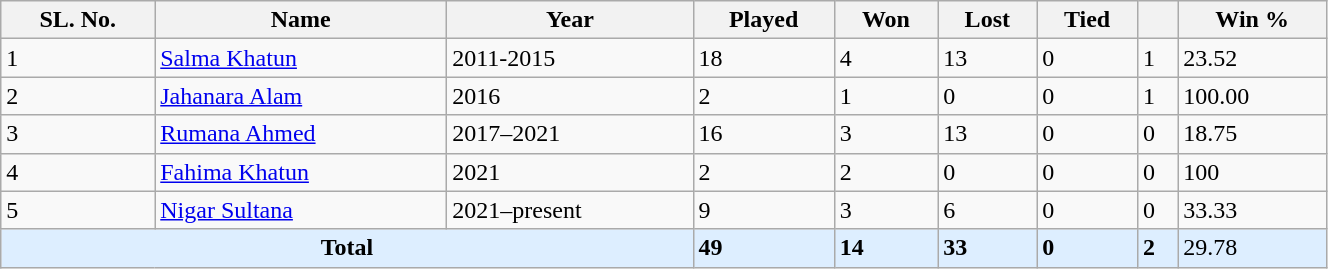<table class="wikitable sortable" style="width:70%;">
<tr>
<th>SL. No.</th>
<th>Name</th>
<th>Year</th>
<th>Played</th>
<th>Won</th>
<th>Lost</th>
<th>Tied</th>
<th></th>
<th>Win %</th>
</tr>
<tr>
<td>1</td>
<td><a href='#'>Salma Khatun</a></td>
<td>2011-2015</td>
<td>18</td>
<td>4</td>
<td>13</td>
<td>0</td>
<td>1</td>
<td>23.52</td>
</tr>
<tr>
<td>2</td>
<td><a href='#'>Jahanara Alam</a></td>
<td>2016</td>
<td>2</td>
<td>1</td>
<td>0</td>
<td>0</td>
<td>1</td>
<td>100.00</td>
</tr>
<tr>
<td>3</td>
<td><a href='#'>Rumana Ahmed</a></td>
<td>2017–2021</td>
<td>16</td>
<td>3</td>
<td>13</td>
<td>0</td>
<td>0</td>
<td>18.75</td>
</tr>
<tr>
<td>4</td>
<td><a href='#'>Fahima Khatun</a></td>
<td>2021</td>
<td>2</td>
<td>2</td>
<td>0</td>
<td>0</td>
<td>0</td>
<td>100</td>
</tr>
<tr>
<td>5</td>
<td><a href='#'>Nigar Sultana</a></td>
<td>2021–present</td>
<td>9</td>
<td>3</td>
<td>6</td>
<td>0</td>
<td>0</td>
<td>33.33</td>
</tr>
<tr style="background:#def;">
<td colspan=3 align=center><strong>Total</strong></td>
<td><strong>49</strong></td>
<td><strong>14</strong></td>
<td><strong>33</strong></td>
<td><strong>0</strong></td>
<td><strong>2</strong></td>
<td>29.78</td>
</tr>
</table>
